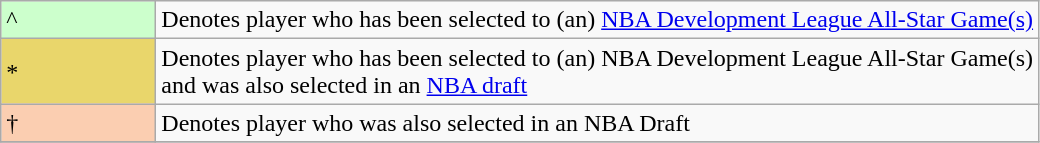<table class="wikitable">
<tr>
<td style="background-color:#CCFFCC; width:6em">^</td>
<td>Denotes player who has been selected to (an) <a href='#'>NBA Development League All-Star Game(s)</a></td>
</tr>
<tr>
<td style="background-color:#E9D66B; width=6em">*</td>
<td>Denotes player who has been selected to (an) NBA Development League All-Star Game(s)<br> and was also selected in an <a href='#'>NBA draft</a></td>
</tr>
<tr>
<td style="background-color:#FBCEB1; width:6em">†</td>
<td>Denotes player who was also selected in an NBA Draft</td>
</tr>
<tr>
</tr>
</table>
